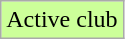<table class="wikitable">
<tr bgcolor="#CCFF99">
<td>Active club</td>
</tr>
</table>
